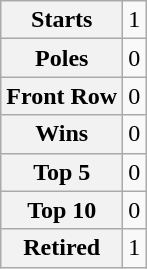<table class="wikitable" style="text-align:center">
<tr>
<th>Starts</th>
<td>1</td>
</tr>
<tr>
<th>Poles</th>
<td>0</td>
</tr>
<tr>
<th>Front Row</th>
<td>0</td>
</tr>
<tr>
<th>Wins</th>
<td>0</td>
</tr>
<tr>
<th>Top 5</th>
<td>0</td>
</tr>
<tr>
<th>Top 10</th>
<td>0</td>
</tr>
<tr>
<th>Retired</th>
<td>1</td>
</tr>
</table>
